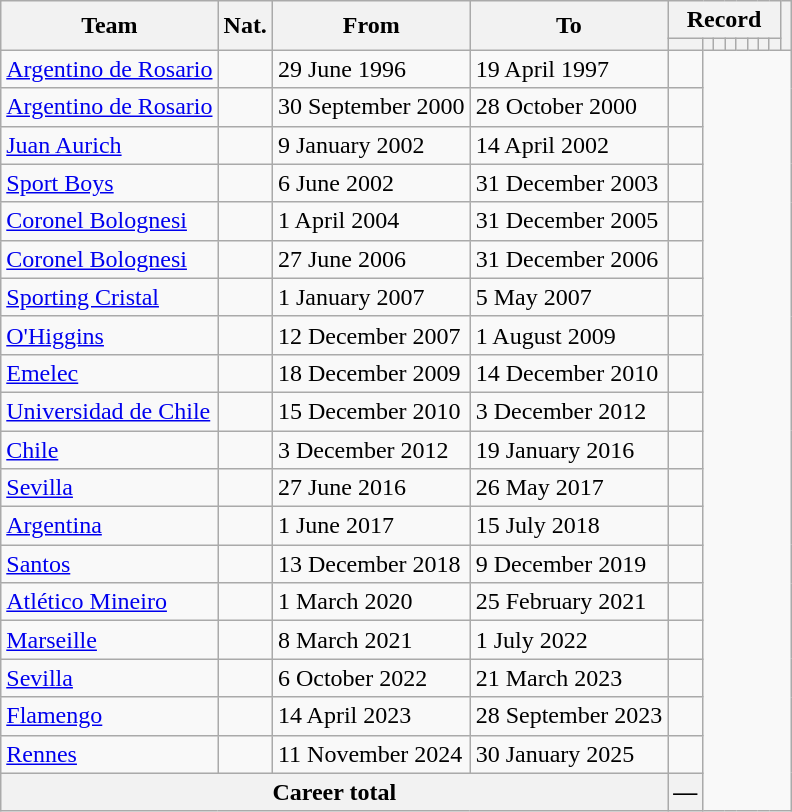<table class="wikitable" style="text-align: center">
<tr>
<th rowspan="2">Team</th>
<th rowspan="2">Nat.</th>
<th rowspan="2">From</th>
<th rowspan="2">To</th>
<th colspan="8">Record</th>
<th rowspan=2></th>
</tr>
<tr>
<th></th>
<th></th>
<th></th>
<th></th>
<th></th>
<th></th>
<th></th>
<th></th>
</tr>
<tr>
<td align="left"><a href='#'>Argentino de Rosario</a></td>
<td></td>
<td align=left>29 June 1996</td>
<td align=left>19 April 1997<br></td>
<td></td>
</tr>
<tr>
<td align="left"><a href='#'>Argentino de Rosario</a></td>
<td></td>
<td align=left>30 September 2000</td>
<td align=left>28 October 2000<br></td>
<td></td>
</tr>
<tr>
<td align="left"><a href='#'>Juan Aurich</a></td>
<td></td>
<td align=left>9 January 2002</td>
<td align=left>14 April 2002<br></td>
<td></td>
</tr>
<tr>
<td align="left"><a href='#'>Sport Boys</a></td>
<td></td>
<td align=left>6 June 2002</td>
<td align=left>31 December 2003<br></td>
<td></td>
</tr>
<tr>
<td align="left"><a href='#'>Coronel Bolognesi</a></td>
<td></td>
<td align=left>1 April 2004</td>
<td align=left>31 December 2005<br></td>
<td></td>
</tr>
<tr>
<td align="left"><a href='#'>Coronel Bolognesi</a></td>
<td></td>
<td align=left>27 June 2006</td>
<td align=left>31 December 2006<br></td>
<td></td>
</tr>
<tr>
<td align="left"><a href='#'>Sporting Cristal</a></td>
<td></td>
<td align=left>1 January 2007</td>
<td align=left>5 May 2007<br></td>
<td></td>
</tr>
<tr>
<td align="left"><a href='#'>O'Higgins</a></td>
<td></td>
<td align=left>12 December 2007</td>
<td align=left>1 August 2009<br></td>
<td></td>
</tr>
<tr>
<td align="left"><a href='#'>Emelec</a></td>
<td></td>
<td align=left>18 December 2009</td>
<td align=left>14 December 2010<br></td>
<td></td>
</tr>
<tr>
<td align="left"><a href='#'>Universidad de Chile</a></td>
<td></td>
<td align=left>15 December 2010</td>
<td align=left>3 December 2012<br></td>
<td></td>
</tr>
<tr>
<td align="left"><a href='#'>Chile</a></td>
<td></td>
<td align=left>3 December 2012</td>
<td align=left>19 January 2016<br></td>
<td></td>
</tr>
<tr>
<td align="left"><a href='#'>Sevilla</a></td>
<td></td>
<td align=left>27 June 2016</td>
<td align=left>26 May 2017<br></td>
<td></td>
</tr>
<tr>
<td align="left"><a href='#'>Argentina</a></td>
<td></td>
<td align=left>1 June 2017</td>
<td align=left>15 July 2018<br></td>
<td></td>
</tr>
<tr>
<td align="left"><a href='#'>Santos</a></td>
<td></td>
<td align=left>13 December 2018</td>
<td align=left>9 December 2019<br></td>
<td></td>
</tr>
<tr>
<td align="left"><a href='#'>Atlético Mineiro</a></td>
<td></td>
<td align=left>1 March 2020</td>
<td align=left>25 February 2021<br></td>
<td></td>
</tr>
<tr>
<td align="left"><a href='#'>Marseille</a></td>
<td></td>
<td align=left>8 March 2021</td>
<td align=left>1 July 2022<br></td>
<td></td>
</tr>
<tr>
<td align="left"><a href='#'>Sevilla</a></td>
<td></td>
<td align=left>6 October 2022</td>
<td align=left>21 March 2023<br></td>
<td></td>
</tr>
<tr>
<td align="left"><a href='#'>Flamengo</a></td>
<td></td>
<td align=left>14 April 2023</td>
<td align=left>28 September 2023<br></td>
<td></td>
</tr>
<tr>
<td align="left"><a href='#'>Rennes</a></td>
<td></td>
<td align=left>11 November 2024</td>
<td align=left>30 January 2025<br></td>
<td></td>
</tr>
<tr>
<th colspan=4><strong>Career total</strong><br></th>
<th>—</th>
</tr>
</table>
